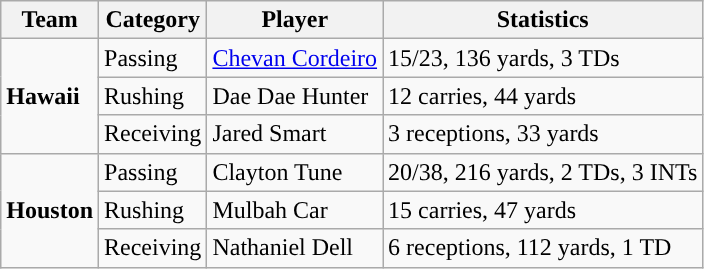<table class="wikitable" style="float: left;">
<tr>
<th>Team</th>
<th>Category</th>
<th>Player</th>
<th>Statistics</th>
</tr>
<tr>
<td rowspan=3><strong>Hawaii</strong></td>
<td>Passing</td>
<td><a href='#'>Chevan Cordeiro</a></td>
<td>15/23, 136 yards, 3 TDs</td>
</tr>
<tr>
<td>Rushing</td>
<td>Dae Dae Hunter</td>
<td>12 carries, 44 yards</td>
</tr>
<tr>
<td>Receiving</td>
<td>Jared Smart</td>
<td>3 receptions, 33 yards</td>
</tr>
<tr>
<td rowspan=3><strong>Houston</strong></td>
<td>Passing</td>
<td>Clayton Tune</td>
<td>20/38, 216 yards, 2 TDs, 3 INTs</td>
</tr>
<tr>
<td>Rushing</td>
<td>Mulbah Car</td>
<td>15 carries, 47 yards</td>
</tr>
<tr>
<td>Receiving</td>
<td>Nathaniel Dell</td>
<td>6 receptions, 112 yards, 1 TD</td>
</tr>
</table>
